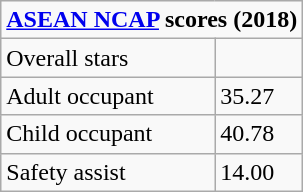<table class="wikitable">
<tr>
<td colspan="2"><strong><a href='#'>ASEAN NCAP</a> scores (2018)</strong></td>
</tr>
<tr>
<td>Overall stars</td>
<td></td>
</tr>
<tr>
<td>Adult occupant</td>
<td>35.27</td>
</tr>
<tr>
<td>Child occupant</td>
<td>40.78</td>
</tr>
<tr>
<td>Safety assist</td>
<td>14.00</td>
</tr>
</table>
